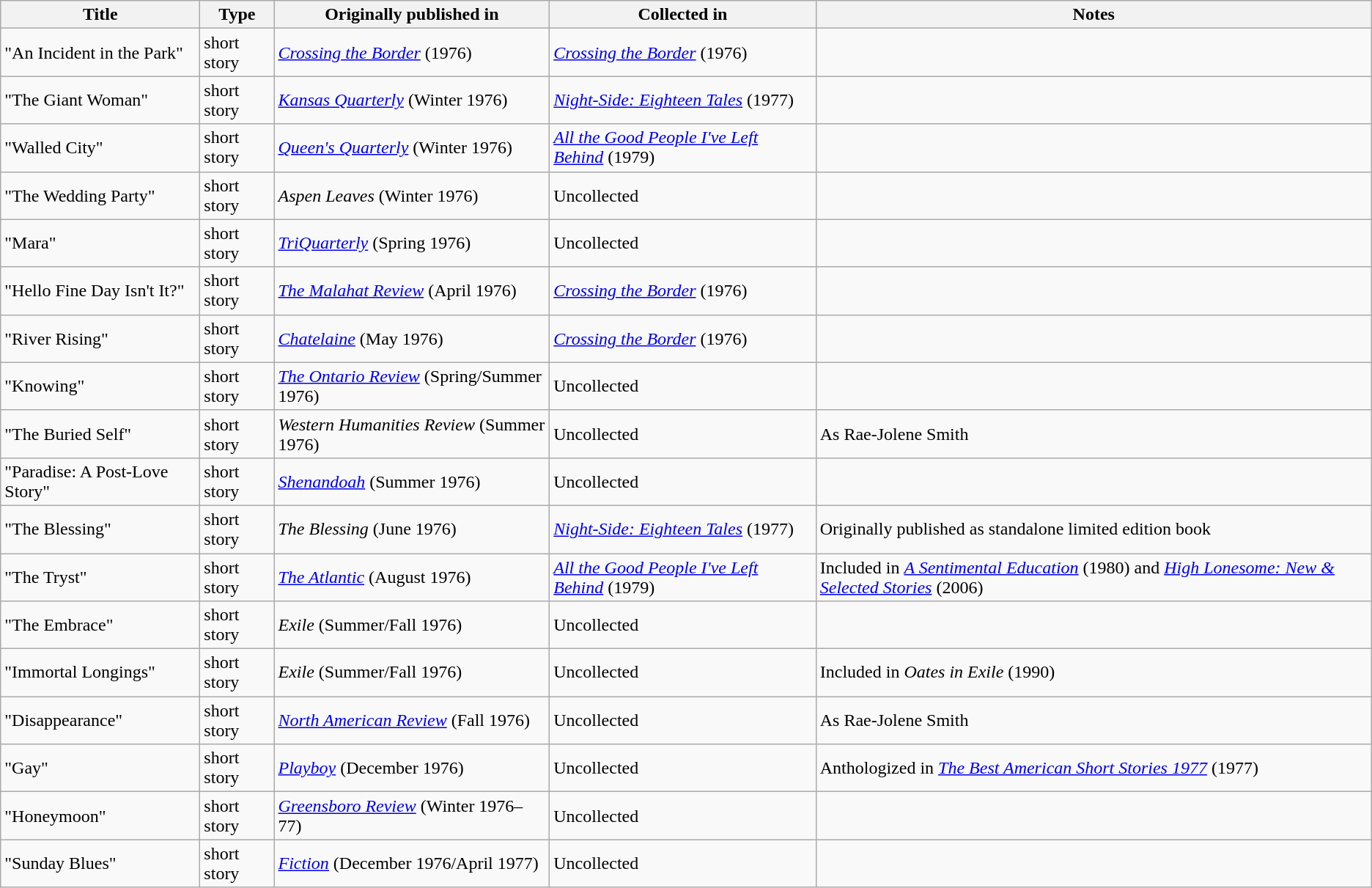<table class="wikitable">
<tr>
<th>Title</th>
<th>Type</th>
<th>Originally published in</th>
<th>Collected in</th>
<th>Notes</th>
</tr>
<tr>
<td>"An Incident in the Park"</td>
<td>short story</td>
<td><em><a href='#'>Crossing the Border</a></em> (1976)</td>
<td><em><a href='#'>Crossing the Border</a></em> (1976)</td>
<td></td>
</tr>
<tr>
<td>"The Giant Woman"</td>
<td>short story</td>
<td><em><a href='#'>Kansas Quarterly</a></em> (Winter 1976)</td>
<td><em><a href='#'>Night-Side: Eighteen Tales</a></em> (1977)</td>
<td></td>
</tr>
<tr>
<td>"Walled City"</td>
<td>short story</td>
<td><em><a href='#'>Queen's Quarterly</a></em> (Winter 1976)</td>
<td><em><a href='#'>All the Good People I've Left Behind</a></em> (1979)</td>
<td></td>
</tr>
<tr>
<td>"The Wedding Party"</td>
<td>short story</td>
<td><em>Aspen Leaves</em> (Winter 1976)</td>
<td>Uncollected</td>
<td></td>
</tr>
<tr>
<td>"Mara"</td>
<td>short story</td>
<td><em><a href='#'>TriQuarterly</a></em> (Spring 1976)</td>
<td>Uncollected</td>
<td></td>
</tr>
<tr>
<td>"Hello Fine Day Isn't It?"</td>
<td>short story</td>
<td><em><a href='#'>The Malahat Review</a></em> (April 1976)</td>
<td><em><a href='#'>Crossing the Border</a></em> (1976)</td>
<td></td>
</tr>
<tr>
<td>"River Rising"</td>
<td>short story</td>
<td><em><a href='#'>Chatelaine</a></em> (May 1976)</td>
<td><em><a href='#'>Crossing the Border</a></em> (1976)</td>
<td></td>
</tr>
<tr>
<td>"Knowing"</td>
<td>short story</td>
<td><em><a href='#'>The Ontario Review</a></em> (Spring/Summer 1976)</td>
<td>Uncollected</td>
<td></td>
</tr>
<tr>
<td>"The Buried Self"</td>
<td>short story</td>
<td><em>Western Humanities Review</em> (Summer 1976)</td>
<td>Uncollected</td>
<td>As Rae-Jolene Smith</td>
</tr>
<tr>
<td>"Paradise: A Post-Love Story"</td>
<td>short story</td>
<td><em><a href='#'>Shenandoah</a></em> (Summer 1976)</td>
<td>Uncollected</td>
<td></td>
</tr>
<tr>
<td>"The Blessing"</td>
<td>short story</td>
<td><em>The Blessing</em> (June 1976)</td>
<td><em><a href='#'>Night-Side: Eighteen Tales</a></em> (1977)</td>
<td>Originally published as standalone limited edition book</td>
</tr>
<tr>
<td>"The Tryst"</td>
<td>short story</td>
<td><em><a href='#'>The Atlantic</a></em> (August 1976)</td>
<td><em><a href='#'>All the Good People I've Left Behind</a></em> (1979)</td>
<td>Included in <em><a href='#'>A Sentimental Education</a></em> (1980) and <em><a href='#'>High Lonesome: New & Selected Stories</a></em> (2006)</td>
</tr>
<tr>
<td>"The Embrace"</td>
<td>short story</td>
<td><em>Exile</em> (Summer/Fall 1976)</td>
<td>Uncollected</td>
<td></td>
</tr>
<tr>
<td>"Immortal Longings"</td>
<td>short story</td>
<td><em>Exile</em> (Summer/Fall 1976)</td>
<td>Uncollected</td>
<td>Included in <em>Oates in Exile</em> (1990)</td>
</tr>
<tr>
<td>"Disappearance"</td>
<td>short story</td>
<td><em><a href='#'>North American Review</a></em> (Fall 1976)</td>
<td>Uncollected</td>
<td>As Rae-Jolene Smith</td>
</tr>
<tr>
<td>"Gay"</td>
<td>short story</td>
<td><em><a href='#'>Playboy</a></em> (December 1976)</td>
<td>Uncollected</td>
<td>Anthologized in <em><a href='#'>The Best American Short Stories 1977</a></em> (1977)</td>
</tr>
<tr>
<td>"Honeymoon"</td>
<td>short story</td>
<td><em><a href='#'>Greensboro Review</a></em> (Winter 1976–77)</td>
<td>Uncollected</td>
<td></td>
</tr>
<tr>
<td>"Sunday Blues"</td>
<td>short story</td>
<td><em><a href='#'>Fiction</a></em> (December 1976/April 1977)</td>
<td>Uncollected</td>
<td></td>
</tr>
</table>
